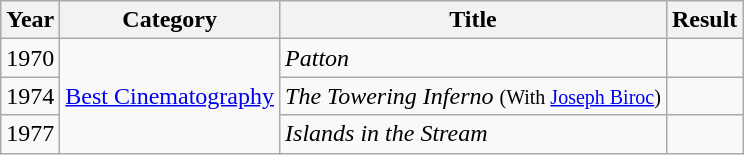<table class="wikitable">
<tr>
<th>Year</th>
<th>Category</th>
<th>Title</th>
<th>Result</th>
</tr>
<tr>
<td>1970</td>
<td rowspan=3><a href='#'>Best Cinematography</a></td>
<td><em>Patton</em></td>
<td></td>
</tr>
<tr>
<td>1974</td>
<td><em>The Towering Inferno</em> <small>(With <a href='#'>Joseph Biroc</a>)</small></td>
<td></td>
</tr>
<tr>
<td>1977</td>
<td><em>Islands in the Stream</em></td>
<td></td>
</tr>
</table>
